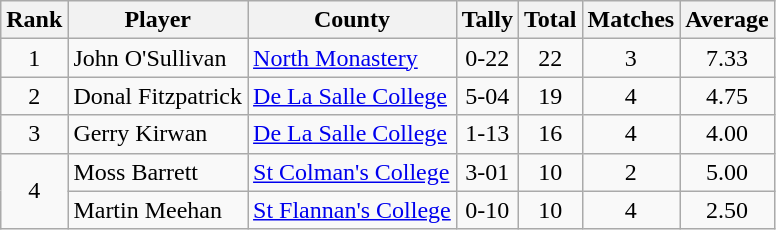<table class="wikitable">
<tr>
<th>Rank</th>
<th>Player</th>
<th>County</th>
<th>Tally</th>
<th>Total</th>
<th>Matches</th>
<th>Average</th>
</tr>
<tr>
<td rowspan=1 align=center>1</td>
<td>John O'Sullivan</td>
<td><a href='#'>North Monastery</a></td>
<td align=center>0-22</td>
<td align=center>22</td>
<td align=center>3</td>
<td align=center>7.33</td>
</tr>
<tr>
<td rowspan=1 align=center>2</td>
<td>Donal Fitzpatrick</td>
<td><a href='#'>De La Salle College</a></td>
<td align=center>5-04</td>
<td align=center>19</td>
<td align=center>4</td>
<td align=center>4.75</td>
</tr>
<tr>
<td rowspan=1 align=center>3</td>
<td>Gerry Kirwan</td>
<td><a href='#'>De La Salle College</a></td>
<td align=center>1-13</td>
<td align=center>16</td>
<td align=center>4</td>
<td align=center>4.00</td>
</tr>
<tr>
<td rowspan=2 align=center>4</td>
<td>Moss Barrett</td>
<td><a href='#'>St Colman's College</a></td>
<td align=center>3-01</td>
<td align=center>10</td>
<td align=center>2</td>
<td align=center>5.00</td>
</tr>
<tr>
<td>Martin Meehan</td>
<td><a href='#'>St Flannan's College</a></td>
<td align=center>0-10</td>
<td align=center>10</td>
<td align=center>4</td>
<td align=center>2.50</td>
</tr>
</table>
